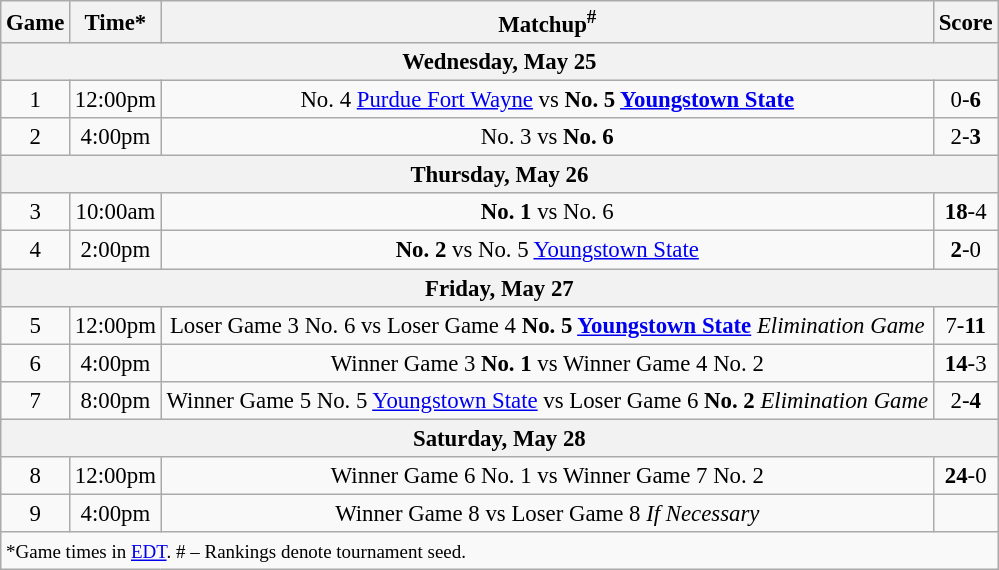<table class="wikitable" style="font-size: 95%">
<tr align="center">
<th>Game</th>
<th>Time*</th>
<th>Matchup<sup>#</sup></th>
<th>Score</th>
</tr>
<tr>
<th colspan=6>Wednesday, May 25</th>
</tr>
<tr>
<td style="text-align:center;">1</td>
<td style="text-align:center;">12:00pm</td>
<td style="text-align:center;">No. 4 <a href='#'>Purdue Fort Wayne</a> vs <strong>No. 5 <a href='#'>Youngstown State</a></strong></td>
<td style="text-align:center;">0-<strong>6</strong></td>
</tr>
<tr>
<td style="text-align:center;">2</td>
<td style="text-align:center;">4:00pm</td>
<td style="text-align:center;">No. 3  vs <strong>No. 6 </strong></td>
<td style="text-align:center;">2-<strong>3</strong></td>
</tr>
<tr>
<th colspan=6>Thursday, May 26</th>
</tr>
<tr>
<td style="text-align:center;">3</td>
<td style="text-align:center;">10:00am</td>
<td style="text-align:center;"><strong>No. 1 </strong> vs No. 6 </td>
<td style="text-align:center;"><strong>18</strong>-4</td>
</tr>
<tr>
<td style="text-align:center;">4</td>
<td style="text-align:center;">2:00pm</td>
<td style="text-align:center;"><strong>No. 2 </strong> vs No. 5 <a href='#'>Youngstown State</a></td>
<td style="text-align:center;"><strong>2</strong>-0</td>
</tr>
<tr>
<th colspan=6>Friday, May 27</th>
</tr>
<tr>
<td style="text-align:center;">5</td>
<td style="text-align:center;">12:00pm</td>
<td style="text-align:center;">Loser Game 3 No. 6  vs Loser Game 4 <strong>No. 5 <a href='#'>Youngstown State</a></strong> <em>Elimination Game</em></td>
<td style="text-align:center;">7-<strong>11</strong></td>
</tr>
<tr>
<td style="text-align:center;">6</td>
<td style="text-align:center;">4:00pm</td>
<td style="text-align:center;">Winner Game 3 <strong>No. 1 </strong> vs Winner Game 4 No. 2 </td>
<td style="text-align:center;"><strong>14</strong>-3</td>
</tr>
<tr>
<td style="text-align:center;">7</td>
<td style="text-align:center;">8:00pm</td>
<td style="text-align:center;">Winner Game 5 No. 5 <a href='#'>Youngstown State</a> vs Loser Game 6 <strong>No. 2 </strong> <em>Elimination Game</em></td>
<td style="text-align:center;">2-<strong>4</strong></td>
</tr>
<tr>
<th colspan=6>Saturday, May 28</th>
</tr>
<tr>
<td style="text-align:center;">8</td>
<td style="text-align:center;">12:00pm</td>
<td style="text-align:center;">Winner Game 6 No. 1  vs Winner Game 7 No. 2 </td>
<td style="text-align:center;"><strong>24</strong>-0</td>
</tr>
<tr>
<td style="text-align:center;">9</td>
<td style="text-align:center;">4:00pm</td>
<td style="text-align:center;">Winner Game 8 vs Loser Game 8 <em>If Necessary</em></td>
<td style="text-align:center;"></td>
</tr>
<tr>
<td colspan=7><small>*Game times in <a href='#'>EDT</a>. # – Rankings denote tournament seed. </small></td>
</tr>
</table>
